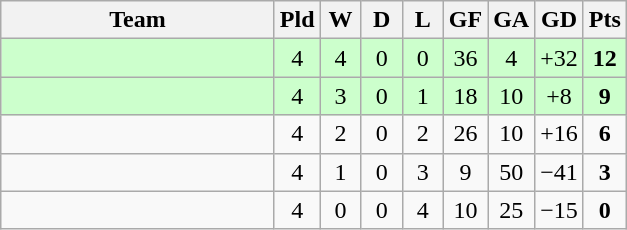<table class="wikitable" style="text-align: center;">
<tr>
<th width="175">Team</th>
<th width="20">Pld</th>
<th width="20">W</th>
<th width="20">D</th>
<th width="20">L</th>
<th width="20">GF</th>
<th width="20">GA</th>
<th width="20">GD</th>
<th width="20">Pts</th>
</tr>
<tr bgcolor="#ccffcc">
<td align=left></td>
<td>4</td>
<td>4</td>
<td>0</td>
<td>0</td>
<td>36</td>
<td>4</td>
<td>+32</td>
<td><strong>12</strong></td>
</tr>
<tr bgcolor="#ccffcc">
<td align=left></td>
<td>4</td>
<td>3</td>
<td>0</td>
<td>1</td>
<td>18</td>
<td>10</td>
<td>+8</td>
<td><strong>9</strong></td>
</tr>
<tr>
<td align=left></td>
<td>4</td>
<td>2</td>
<td>0</td>
<td>2</td>
<td>26</td>
<td>10</td>
<td>+16</td>
<td><strong>6</strong></td>
</tr>
<tr>
<td align=left></td>
<td>4</td>
<td>1</td>
<td>0</td>
<td>3</td>
<td>9</td>
<td>50</td>
<td>−41</td>
<td><strong>3</strong></td>
</tr>
<tr>
<td align=left></td>
<td>4</td>
<td>0</td>
<td>0</td>
<td>4</td>
<td>10</td>
<td>25</td>
<td>−15</td>
<td><strong>0</strong></td>
</tr>
</table>
